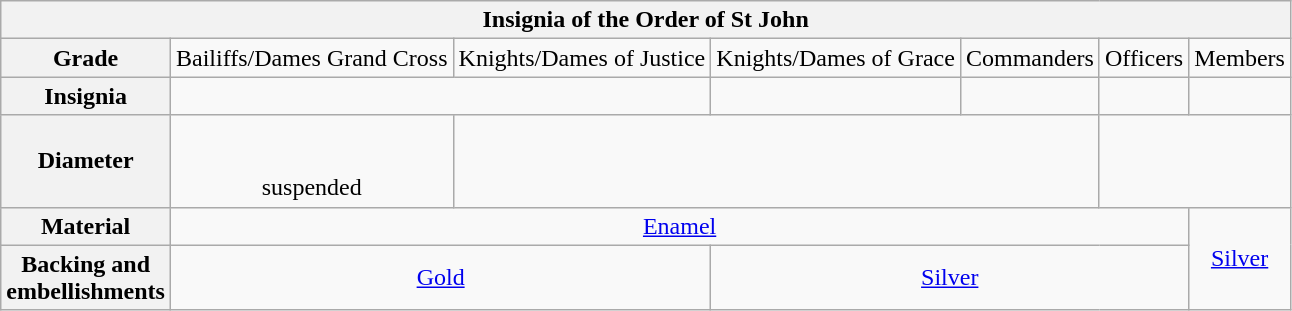<table class="wikitable">
<tr>
<th colspan="7">Insignia of the Order of St John</th>
</tr>
<tr>
<th>Grade</th>
<td align="center">Bailiffs/Dames Grand Cross</td>
<td align="center">Knights/Dames of Justice</td>
<td align="center">Knights/Dames of Grace</td>
<td align="center">Commanders</td>
<td align="center">Officers</td>
<td align="center">Members</td>
</tr>
<tr>
<th>Insignia</th>
<td colspan="2" align="center"></td>
<td align="center"></td>
<td align="center"></td>
<td align="center"></td>
<td align="center"></td>
</tr>
<tr>
<th>Diameter</th>
<td align="center"><br><br>suspended</td>
<td colspan="3" align="center"></td>
<td colspan="2" align="center"></td>
</tr>
<tr>
<th>Material</th>
<td colspan="5" align="center"><a href='#'>Enamel</a></td>
<td rowspan="2" align="center"><a href='#'>Silver</a></td>
</tr>
<tr>
<th>Backing and<br>embellishments</th>
<td colspan="2" align="center"><a href='#'>Gold</a></td>
<td colspan="3" align="center"><a href='#'>Silver</a></td>
</tr>
</table>
